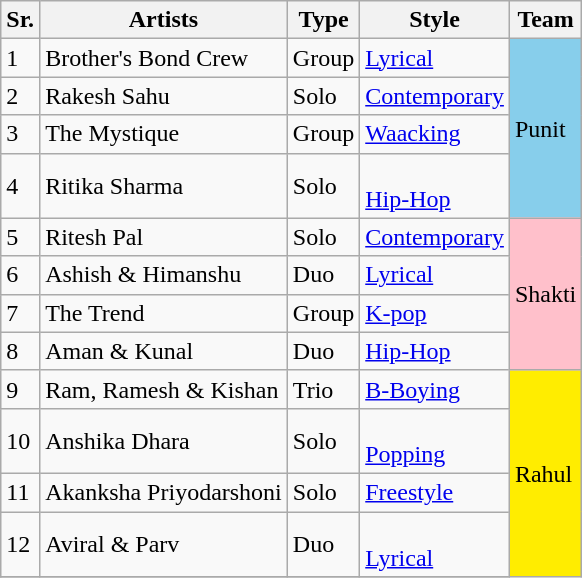<table class="wikitable">
<tr>
<th>Sr.</th>
<th>Artists</th>
<th>Type</th>
<th>Style</th>
<th>Team</th>
</tr>
<tr>
<td>1</td>
<td>Brother's Bond Crew</td>
<td>Group</td>
<td><a href='#'>Lyrical</a></td>
<td rowspan=4 style="background:#87ceeb;">Punit</td>
</tr>
<tr>
<td>2</td>
<td>Rakesh Sahu</td>
<td>Solo</td>
<td><a href='#'>Contemporary</a></td>
</tr>
<tr>
<td>3</td>
<td>The Mystique</td>
<td>Group</td>
<td><a href='#'>Waacking</a></td>
</tr>
<tr>
<td>4</td>
<td>Ritika Sharma</td>
<td>Solo</td>
<td><br><a href='#'>Hip-Hop</a></td>
</tr>
<tr>
<td>5</td>
<td>Ritesh Pal</td>
<td>Solo</td>
<td><a href='#'>Contemporary</a></td>
<td rowspan="4" style="background:pink;">Shakti</td>
</tr>
<tr>
<td>6</td>
<td>Ashish & Himanshu</td>
<td>Duo</td>
<td><a href='#'>Lyrical</a></td>
</tr>
<tr>
<td>7</td>
<td>The Trend</td>
<td>Group</td>
<td><a href='#'>K-pop</a></td>
</tr>
<tr>
<td>8</td>
<td>Aman & Kunal</td>
<td>Duo</td>
<td><a href='#'>Hip-Hop</a></td>
</tr>
<tr>
<td>9</td>
<td>Ram, Ramesh & Kishan</td>
<td>Trio</td>
<td><a href='#'>B-Boying</a></td>
<td rowspan=5 style="background:#ffed00;">Rahul</td>
</tr>
<tr>
<td>10</td>
<td>Anshika Dhara</td>
<td>Solo</td>
<td><br><a href='#'>Popping</a></td>
</tr>
<tr>
<td>11</td>
<td>Akanksha Priyodarshoni</td>
<td>Solo</td>
<td><a href='#'>Freestyle</a></td>
</tr>
<tr>
<td>12</td>
<td>Aviral & Parv</td>
<td>Duo</td>
<td><br><a href='#'>Lyrical</a></td>
</tr>
<tr>
</tr>
</table>
